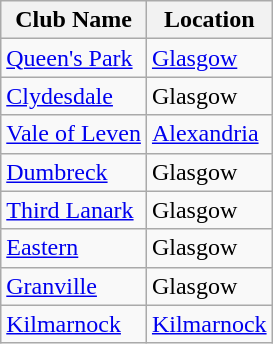<table class="wikitable">
<tr>
<th>Club Name</th>
<th>Location</th>
</tr>
<tr>
<td><a href='#'>Queen's Park</a></td>
<td><a href='#'>Glasgow</a></td>
</tr>
<tr>
<td><a href='#'>Clydesdale</a></td>
<td>Glasgow</td>
</tr>
<tr>
<td><a href='#'>Vale of Leven</a></td>
<td><a href='#'>Alexandria</a></td>
</tr>
<tr>
<td><a href='#'>Dumbreck</a></td>
<td>Glasgow</td>
</tr>
<tr>
<td><a href='#'>Third Lanark</a></td>
<td>Glasgow</td>
</tr>
<tr>
<td><a href='#'>Eastern</a></td>
<td>Glasgow</td>
</tr>
<tr>
<td><a href='#'>Granville</a></td>
<td>Glasgow</td>
</tr>
<tr>
<td><a href='#'>Kilmarnock</a></td>
<td><a href='#'>Kilmarnock</a></td>
</tr>
</table>
